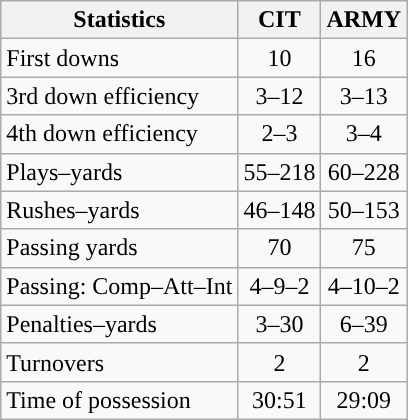<table class="wikitable">
<tr>
<th>Statistics</th>
<th>CIT</th>
<th>ARMY</th>
</tr>
<tr>
<td>First downs</td>
<td align=center>10</td>
<td align=center>16</td>
</tr>
<tr>
<td>3rd down efficiency</td>
<td align=center>3–12</td>
<td align=center>3–13</td>
</tr>
<tr>
<td>4th down efficiency</td>
<td align=center>2–3</td>
<td align=center>3–4</td>
</tr>
<tr>
<td>Plays–yards</td>
<td align=center>55–218</td>
<td align=center>60–228</td>
</tr>
<tr>
<td>Rushes–yards</td>
<td align=center>46–148</td>
<td align=center>50–153</td>
</tr>
<tr>
<td>Passing yards</td>
<td align=center>70</td>
<td align=center>75</td>
</tr>
<tr>
<td>Passing: Comp–Att–Int</td>
<td align=center>4–9–2</td>
<td align=center>4–10–2</td>
</tr>
<tr>
<td>Penalties–yards</td>
<td align=center>3–30</td>
<td align=center>6–39</td>
</tr>
<tr>
<td>Turnovers</td>
<td align=center>2</td>
<td align=center>2</td>
</tr>
<tr>
<td>Time of possession</td>
<td align=center>30:51</td>
<td align=center>29:09</td>
</tr>
</table>
